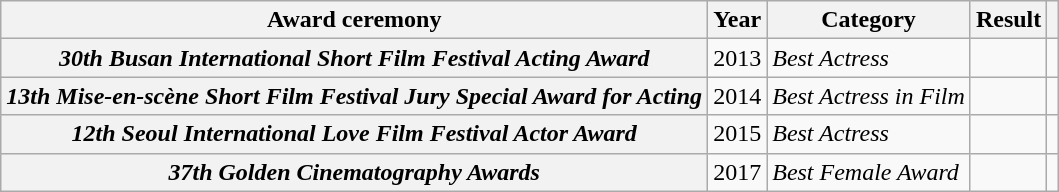<table class="wikitable plainrowheaders sortable">
<tr>
<th scope="col">Award ceremony</th>
<th scope="col">Year</th>
<th scope="col">Category</th>
<th scope="col">Result</th>
<th scope="col" class="unsortable"></th>
</tr>
<tr>
<th scope="row"><em>30th Busan International Short Film Festival Acting Award</em></th>
<td>2013</td>
<td><em>Best Actress</em></td>
<td></td>
<td></td>
</tr>
<tr>
<th scope="row"><em>13th Mise-en-scène Short Film Festival Jury Special Award for Acting</em></th>
<td>2014</td>
<td><em>Best Actress in Film</em></td>
<td></td>
<td></td>
</tr>
<tr>
<th scope="row"><em>12th Seoul International Love Film Festival Actor Award</em></th>
<td>2015</td>
<td><em>Best Actress</em></td>
<td></td>
<td></td>
</tr>
<tr>
<th scope="row"><em>37th Golden Cinematography Awards</em></th>
<td>2017</td>
<td><em>Best Female Award</em></td>
<td></td>
<td></td>
</tr>
</table>
